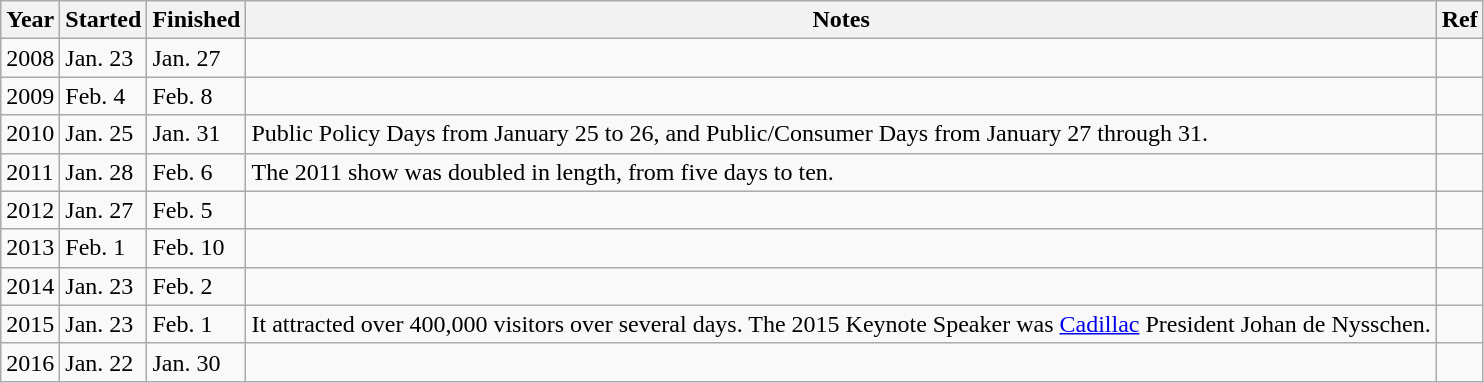<table class="wikitable">
<tr>
<th>Year</th>
<th>Started</th>
<th>Finished</th>
<th>Notes</th>
<th>Ref</th>
</tr>
<tr>
<td>2008</td>
<td>Jan. 23</td>
<td>Jan. 27</td>
<td></td>
<td></td>
</tr>
<tr>
<td>2009</td>
<td>Feb. 4</td>
<td>Feb. 8</td>
<td></td>
<td></td>
</tr>
<tr>
<td>2010</td>
<td>Jan. 25</td>
<td>Jan. 31</td>
<td>Public Policy Days from January 25 to 26, and Public/Consumer Days from January 27 through 31.</td>
<td></td>
</tr>
<tr>
<td>2011</td>
<td>Jan. 28</td>
<td>Feb. 6</td>
<td>The 2011 show was doubled in length, from five days to ten.</td>
<td></td>
</tr>
<tr>
<td>2012</td>
<td>Jan. 27</td>
<td>Feb. 5</td>
<td></td>
<td></td>
</tr>
<tr>
<td>2013</td>
<td>Feb. 1</td>
<td>Feb. 10</td>
<td></td>
<td></td>
</tr>
<tr>
<td>2014</td>
<td>Jan. 23</td>
<td>Feb. 2</td>
<td></td>
<td></td>
</tr>
<tr>
<td>2015</td>
<td>Jan. 23</td>
<td>Feb. 1</td>
<td>It attracted over 400,000 visitors over several days. The 2015 Keynote Speaker was <a href='#'>Cadillac</a> President Johan de Nysschen.</td>
<td></td>
</tr>
<tr>
<td>2016</td>
<td>Jan. 22</td>
<td>Jan. 30</td>
<td></td>
<td></td>
</tr>
</table>
